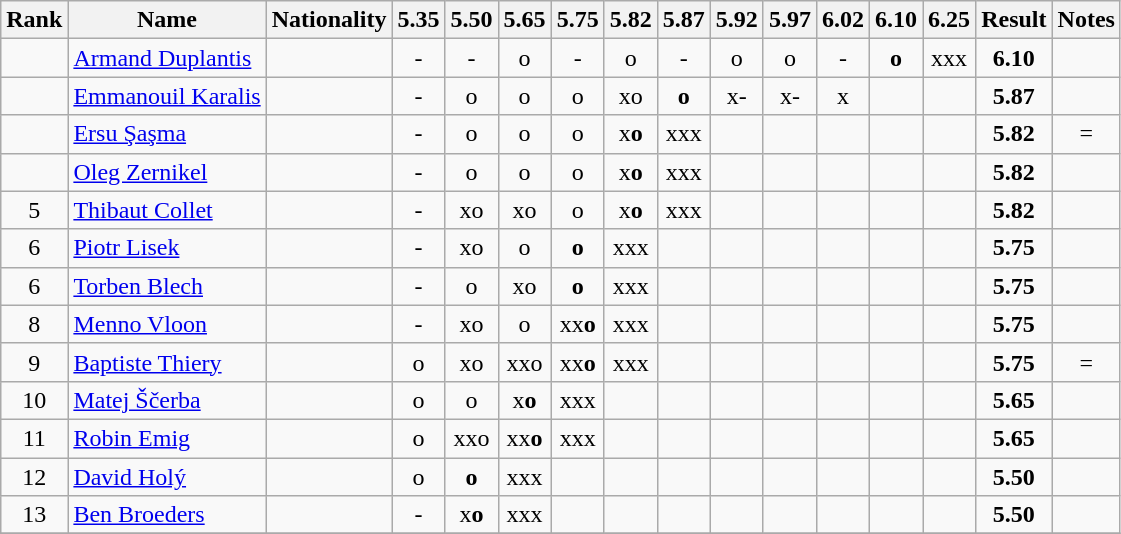<table class="wikitable sortable" style="text-align:center">
<tr>
<th>Rank</th>
<th>Name</th>
<th>Nationality</th>
<th>5.35</th>
<th>5.50</th>
<th>5.65</th>
<th>5.75</th>
<th>5.82</th>
<th>5.87</th>
<th>5.92</th>
<th>5.97</th>
<th>6.02</th>
<th>6.10</th>
<th>6.25</th>
<th>Result</th>
<th>Notes</th>
</tr>
<tr>
<td></td>
<td align="left"><a href='#'>Armand Duplantis</a></td>
<td align="left"></td>
<td>-</td>
<td>-</td>
<td>o</td>
<td>-</td>
<td>o</td>
<td>-</td>
<td>o</td>
<td>o</td>
<td>-</td>
<td><strong>o</strong></td>
<td>xxx</td>
<td><strong>6.10</strong></td>
<td></td>
</tr>
<tr>
<td></td>
<td align="left"><a href='#'>Emmanouil Karalis</a></td>
<td align="left"></td>
<td>-</td>
<td>o</td>
<td>o</td>
<td>o</td>
<td>xo</td>
<td><strong>o</strong></td>
<td>x-</td>
<td>x-</td>
<td>x</td>
<td></td>
<td></td>
<td><strong>5.87</strong></td>
<td></td>
</tr>
<tr>
<td></td>
<td align="left"><a href='#'>Ersu Şaşma</a></td>
<td align="left"></td>
<td>-</td>
<td>o</td>
<td>o</td>
<td>o</td>
<td>x<strong>o</strong></td>
<td>xxx</td>
<td></td>
<td></td>
<td></td>
<td></td>
<td></td>
<td><strong>5.82</strong></td>
<td>=</td>
</tr>
<tr>
<td></td>
<td align="left"><a href='#'>Oleg Zernikel</a></td>
<td align="left"></td>
<td>-</td>
<td>o</td>
<td>o</td>
<td>o</td>
<td>x<strong>o</strong></td>
<td>xxx</td>
<td></td>
<td></td>
<td></td>
<td></td>
<td></td>
<td><strong>5.82</strong></td>
<td></td>
</tr>
<tr>
<td>5</td>
<td align="left"><a href='#'>Thibaut Collet</a></td>
<td align="left"></td>
<td>-</td>
<td>xo</td>
<td>xo</td>
<td>o</td>
<td>x<strong>o</strong></td>
<td>xxx</td>
<td></td>
<td></td>
<td></td>
<td></td>
<td></td>
<td><strong>5.82</strong></td>
<td></td>
</tr>
<tr>
<td>6</td>
<td align="left"><a href='#'>Piotr Lisek</a></td>
<td align="left"></td>
<td>-</td>
<td>xo</td>
<td>o</td>
<td><strong>o</strong></td>
<td>xxx</td>
<td></td>
<td></td>
<td></td>
<td></td>
<td></td>
<td></td>
<td><strong>5.75</strong></td>
<td></td>
</tr>
<tr>
<td>6</td>
<td align="left"><a href='#'>Torben Blech</a></td>
<td align="left"></td>
<td>-</td>
<td>o</td>
<td>xo</td>
<td><strong>o</strong></td>
<td>xxx</td>
<td></td>
<td></td>
<td></td>
<td></td>
<td></td>
<td></td>
<td><strong>5.75</strong></td>
<td></td>
</tr>
<tr>
<td>8</td>
<td align="left"><a href='#'>Menno Vloon</a></td>
<td align="left"></td>
<td>-</td>
<td>xo</td>
<td>o</td>
<td>xx<strong>o</strong></td>
<td>xxx</td>
<td></td>
<td></td>
<td></td>
<td></td>
<td></td>
<td></td>
<td><strong>5.75</strong></td>
<td></td>
</tr>
<tr>
<td>9</td>
<td align="left"><a href='#'>Baptiste Thiery</a></td>
<td align="left"></td>
<td>o</td>
<td>xo</td>
<td>xxo</td>
<td>xx<strong>o</strong></td>
<td>xxx</td>
<td></td>
<td></td>
<td></td>
<td></td>
<td></td>
<td></td>
<td><strong>5.75</strong></td>
<td>=</td>
</tr>
<tr>
<td>10</td>
<td align="left"><a href='#'>Matej Ščerba</a></td>
<td align="left"></td>
<td>o</td>
<td>o</td>
<td>x<strong>o</strong></td>
<td>xxx</td>
<td></td>
<td></td>
<td></td>
<td></td>
<td></td>
<td></td>
<td></td>
<td><strong>5.65</strong></td>
<td></td>
</tr>
<tr>
<td>11</td>
<td align="left"><a href='#'>Robin Emig</a></td>
<td align="left"></td>
<td>o</td>
<td>xxo</td>
<td>xx<strong>o</strong></td>
<td>xxx</td>
<td></td>
<td></td>
<td></td>
<td></td>
<td></td>
<td></td>
<td></td>
<td><strong>5.65</strong></td>
<td></td>
</tr>
<tr>
<td>12</td>
<td align="left"><a href='#'>David Holý</a></td>
<td align="left"></td>
<td>o</td>
<td><strong>o</strong></td>
<td>xxx</td>
<td></td>
<td></td>
<td></td>
<td></td>
<td></td>
<td></td>
<td></td>
<td></td>
<td><strong>5.50</strong></td>
<td></td>
</tr>
<tr>
<td>13</td>
<td align="left"><a href='#'>Ben Broeders</a></td>
<td align="left"></td>
<td>-</td>
<td>x<strong>o</strong></td>
<td>xxx</td>
<td></td>
<td></td>
<td></td>
<td></td>
<td></td>
<td></td>
<td></td>
<td></td>
<td><strong>5.50</strong></td>
<td></td>
</tr>
<tr>
</tr>
</table>
